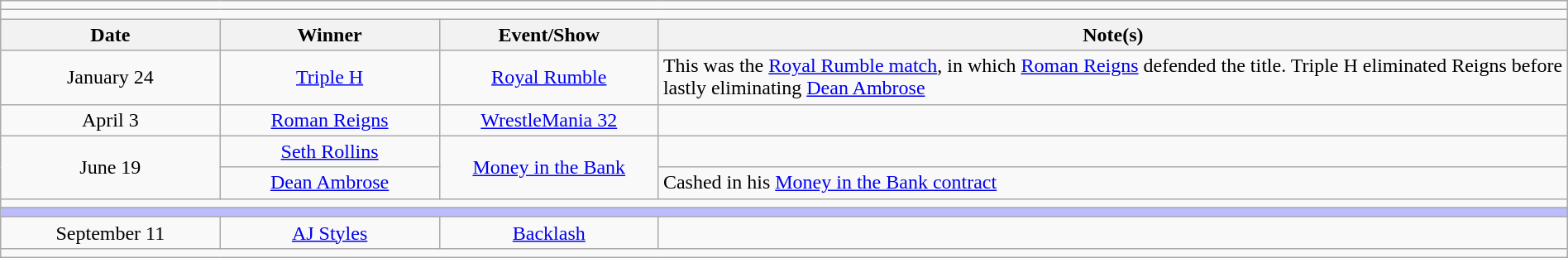<table class="wikitable" style="text-align:center; width:100%;">
<tr>
<td colspan="5"></td>
</tr>
<tr>
<td colspan="5"><strong></strong></td>
</tr>
<tr>
<th width=14%>Date</th>
<th width=14%>Winner</th>
<th width=14%>Event/Show</th>
<th width=58%>Note(s)</th>
</tr>
<tr>
<td>January 24</td>
<td><a href='#'>Triple H</a></td>
<td><a href='#'>Royal Rumble</a></td>
<td align=left>This was the <a href='#'>Royal Rumble match</a>, in which <a href='#'>Roman Reigns</a> defended the title. Triple H eliminated Reigns before lastly eliminating <a href='#'>Dean Ambrose</a></td>
</tr>
<tr>
<td>April 3</td>
<td><a href='#'>Roman Reigns</a></td>
<td><a href='#'>WrestleMania 32</a></td>
<td></td>
</tr>
<tr>
<td rowspan="2">June 19</td>
<td><a href='#'>Seth Rollins</a></td>
<td rowspan="2"><a href='#'>Money in the Bank</a></td>
<td></td>
</tr>
<tr>
<td><a href='#'>Dean Ambrose</a></td>
<td align=left>Cashed in his <a href='#'>Money in the Bank contract</a></td>
</tr>
<tr>
<td colspan="5"></td>
</tr>
<tr>
</tr>
<tr style="background:#BBF;">
<td colspan="5"></td>
</tr>
<tr>
<td>September 11</td>
<td><a href='#'>AJ Styles</a></td>
<td><a href='#'>Backlash</a></td>
<td></td>
</tr>
<tr>
<td colspan="5"></td>
</tr>
</table>
